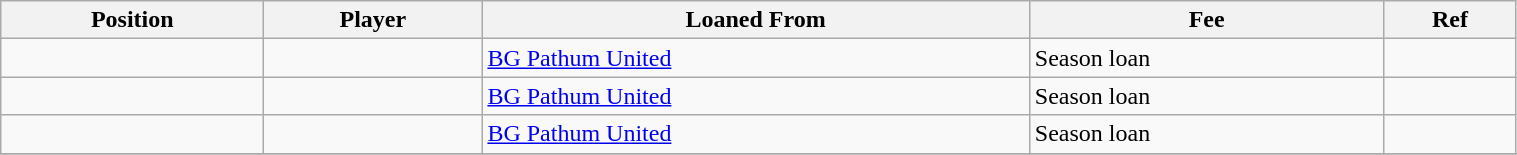<table class="wikitable sortable" style="width:80%; text-align:center; font-size:100%; text-align:left;">
<tr>
<th><strong>Position</strong></th>
<th><strong>Player</strong></th>
<th><strong>Loaned From</strong></th>
<th><strong>Fee</strong></th>
<th><strong>Ref</strong></th>
</tr>
<tr>
<td></td>
<td></td>
<td> <a href='#'>BG Pathum United</a></td>
<td>Season loan</td>
<td> </td>
</tr>
<tr>
<td></td>
<td></td>
<td> <a href='#'>BG Pathum United</a></td>
<td>Season loan</td>
<td></td>
</tr>
<tr>
<td></td>
<td></td>
<td> <a href='#'>BG Pathum United</a></td>
<td>Season loan</td>
<td></td>
</tr>
<tr>
</tr>
</table>
